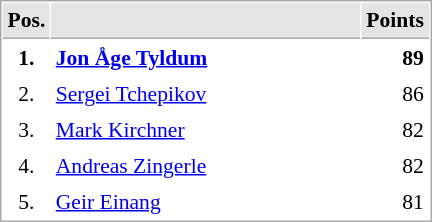<table cellspacing="1" cellpadding="3" style="border:1px solid #AAAAAA;font-size:90%">
<tr bgcolor="#E4E4E4">
<th style="border-bottom:1px solid #AAAAAA" width=10>Pos.</th>
<th style="border-bottom:1px solid #AAAAAA" width=200></th>
<th style="border-bottom:1px solid #AAAAAA" width=20>Points</th>
</tr>
<tr>
<td align="center"><strong>1.</strong></td>
<td> <strong><a href='#'>Jon Åge Tyldum</a></strong></td>
<td align="right"><strong>89</strong></td>
</tr>
<tr>
<td align="center">2.</td>
<td> <a href='#'>Sergei Tchepikov</a></td>
<td align="right">86</td>
</tr>
<tr>
<td align="center">3.</td>
<td> <a href='#'>Mark Kirchner</a></td>
<td align="right">82</td>
</tr>
<tr>
<td align="center">4.</td>
<td> <a href='#'>Andreas Zingerle</a></td>
<td align="right">82</td>
</tr>
<tr>
<td align="center">5.</td>
<td> <a href='#'>Geir Einang</a></td>
<td align="right">81</td>
</tr>
</table>
